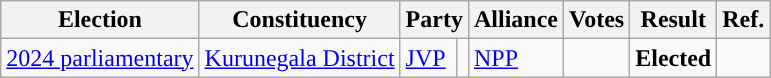<table class="wikitable" style="text-align:left;">
<tr>
<th scope=col>Election</th>
<th scope=col>Constituency</th>
<th scope=col colspan="2">Party</th>
<th scope=col>Alliance</th>
<th scope=col>Votes</th>
<th scope=col>Result</th>
<th scope=col>Ref.</th>
</tr>
<tr>
<td><a href='#'>2024 parliamentary</a></td>
<td><a href='#'>Kurunegala District</a></td>
<td><a href='#'>JVP</a></td>
<td rowspan="8" style="background:"></td>
<td><a href='#'>NPP</a></td>
<td align=right></td>
<td><strong>Elected</strong></td>
<td></td>
</tr>
</table>
